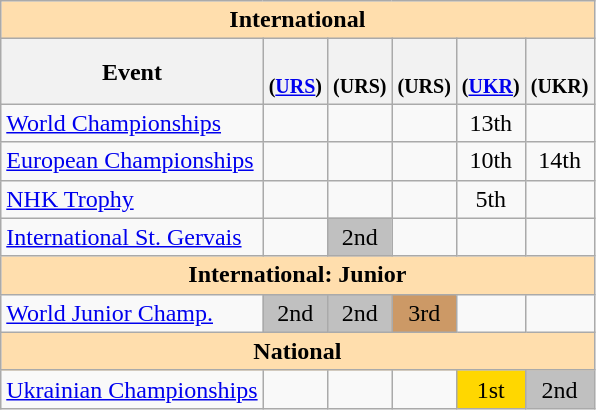<table class="wikitable" style="text-align:center">
<tr>
<th style="background-color: #ffdead; " colspan=6 align=center>International</th>
</tr>
<tr>
<th>Event</th>
<th> <br> <small>(<a href='#'>URS</a>)</small></th>
<th> <br> <small>(URS)</small></th>
<th> <br> <small>(URS)</small></th>
<th> <br> <small>(<a href='#'>UKR</a>)</small></th>
<th> <br> <small>(UKR)</small></th>
</tr>
<tr>
<td align=left><a href='#'>World Championships</a></td>
<td></td>
<td></td>
<td></td>
<td>13th</td>
<td></td>
</tr>
<tr>
<td align=left><a href='#'>European Championships</a></td>
<td></td>
<td></td>
<td></td>
<td>10th</td>
<td>14th</td>
</tr>
<tr>
<td align=left><a href='#'>NHK Trophy</a></td>
<td></td>
<td></td>
<td></td>
<td>5th</td>
<td></td>
</tr>
<tr>
<td align=left><a href='#'>International St. Gervais</a></td>
<td></td>
<td bgcolor=silver>2nd</td>
<td></td>
<td></td>
<td></td>
</tr>
<tr>
<th style="background-color: #ffdead; " colspan=6 align=center>International: Junior</th>
</tr>
<tr>
<td align=left><a href='#'>World Junior Champ.</a></td>
<td bgcolor=silver>2nd</td>
<td bgcolor=silver>2nd</td>
<td bgcolor=cc9966>3rd</td>
<td></td>
<td></td>
</tr>
<tr>
<th style="background-color: #ffdead; " colspan=6 align=center>National</th>
</tr>
<tr>
<td align=left><a href='#'>Ukrainian Championships</a></td>
<td></td>
<td></td>
<td></td>
<td bgcolor=gold>1st</td>
<td bgcolor=silver>2nd</td>
</tr>
</table>
